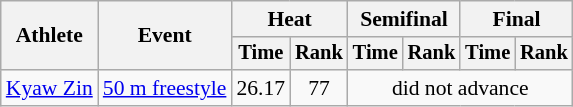<table class=wikitable style="font-size:90%">
<tr>
<th rowspan="2">Athlete</th>
<th rowspan="2">Event</th>
<th colspan="2">Heat</th>
<th colspan="2">Semifinal</th>
<th colspan="2">Final</th>
</tr>
<tr style="font-size:95%">
<th>Time</th>
<th>Rank</th>
<th>Time</th>
<th>Rank</th>
<th>Time</th>
<th>Rank</th>
</tr>
<tr align=center>
<td align=left><a href='#'>Kyaw Zin</a></td>
<td align=left><a href='#'>50 m freestyle</a></td>
<td>26.17</td>
<td>77</td>
<td colspan=4>did not advance</td>
</tr>
</table>
